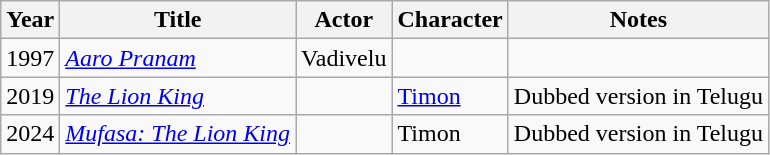<table class="wikitable sortable">
<tr>
<th scope="col">Year</th>
<th scope="col">Title</th>
<th scope="col">Actor</th>
<th scope="col">Character</th>
<th class="unsortable" scope="col">Notes</th>
</tr>
<tr>
<td>1997</td>
<td><em><a href='#'>Aaro Pranam</a></em></td>
<td>Vadivelu</td>
<td></td>
<td></td>
</tr>
<tr>
<td>2019</td>
<td><a href='#'><em>The Lion King</em></a></td>
<td></td>
<td><a href='#'>Timon</a></td>
<td>Dubbed version in Telugu</td>
</tr>
<tr>
<td>2024</td>
<td><em><a href='#'>Mufasa: The Lion King</a></em></td>
<td></td>
<td>Timon</td>
<td>Dubbed version in Telugu</td>
</tr>
</table>
